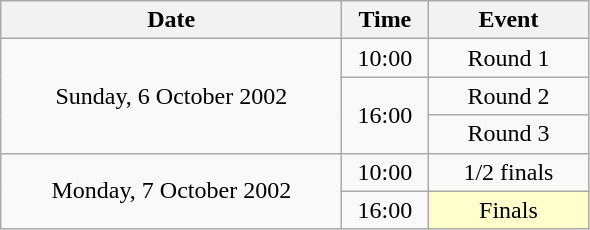<table class = "wikitable" style="text-align:center;">
<tr>
<th width=220>Date</th>
<th width=50>Time</th>
<th width=100>Event</th>
</tr>
<tr>
<td rowspan=3>Sunday, 6 October 2002</td>
<td>10:00</td>
<td>Round 1</td>
</tr>
<tr>
<td rowspan=2>16:00</td>
<td>Round 2</td>
</tr>
<tr>
<td>Round 3</td>
</tr>
<tr>
<td rowspan=2>Monday, 7 October 2002</td>
<td>10:00</td>
<td>1/2 finals</td>
</tr>
<tr>
<td>16:00</td>
<td bgcolor=ffffcc>Finals</td>
</tr>
</table>
